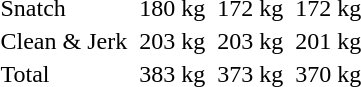<table>
<tr>
<td>Snatch</td>
<td></td>
<td>180 kg</td>
<td></td>
<td>172 kg</td>
<td></td>
<td>172 kg</td>
</tr>
<tr>
<td>Clean & Jerk</td>
<td></td>
<td>203 kg</td>
<td></td>
<td>203 kg</td>
<td></td>
<td>201 kg</td>
</tr>
<tr>
<td>Total</td>
<td></td>
<td>383 kg</td>
<td></td>
<td>373 kg</td>
<td></td>
<td>370 kg</td>
</tr>
</table>
